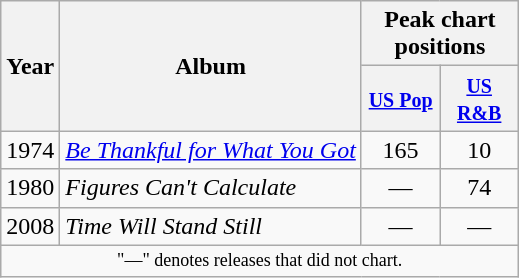<table class="wikitable">
<tr>
<th scope="col" rowspan="2">Year</th>
<th scope="col" rowspan="2">Album</th>
<th scope="col" colspan="2">Peak chart positions</th>
</tr>
<tr>
<th style="width:45px;"><small><a href='#'>US Pop</a></small><br></th>
<th style="width:45px;"><small><a href='#'>US R&B</a></small><br></th>
</tr>
<tr>
<td>1974</td>
<td><em><a href='#'>Be Thankful for What You Got</a></em></td>
<td align=center>165</td>
<td align=center>10</td>
</tr>
<tr>
<td>1980</td>
<td><em>Figures Can't Calculate</em></td>
<td align=center>—</td>
<td align=center>74</td>
</tr>
<tr>
<td>2008</td>
<td><em>Time Will Stand Still</em></td>
<td align=center>—</td>
<td align=center>—</td>
</tr>
<tr>
<td colspan="5" style="text-align:center; font-size:9pt;">"—" denotes releases that did not chart.</td>
</tr>
</table>
